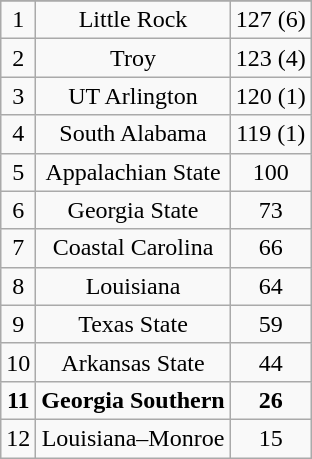<table class="wikitable">
<tr align="center">
</tr>
<tr align="center">
<td>1</td>
<td>Little Rock</td>
<td>127 (6)</td>
</tr>
<tr align="center">
<td>2</td>
<td>Troy</td>
<td>123 (4)</td>
</tr>
<tr align="center">
<td>3</td>
<td>UT Arlington</td>
<td>120 (1)</td>
</tr>
<tr align="center">
<td>4</td>
<td>South Alabama</td>
<td>119 (1)</td>
</tr>
<tr align="center">
<td>5</td>
<td>Appalachian State</td>
<td>100</td>
</tr>
<tr align="center">
<td>6</td>
<td>Georgia State</td>
<td>73</td>
</tr>
<tr align="center">
<td>7</td>
<td>Coastal Carolina</td>
<td>66</td>
</tr>
<tr align="center">
<td>8</td>
<td>Louisiana</td>
<td>64</td>
</tr>
<tr align="center">
<td>9</td>
<td>Texas State</td>
<td>59</td>
</tr>
<tr align="center">
<td>10</td>
<td>Arkansas State</td>
<td>44</td>
</tr>
<tr align="center">
<td><strong>11</strong></td>
<td><strong>Georgia Southern</strong></td>
<td><strong>26</strong></td>
</tr>
<tr align="center">
<td>12</td>
<td>Louisiana–Monroe</td>
<td>15</td>
</tr>
</table>
